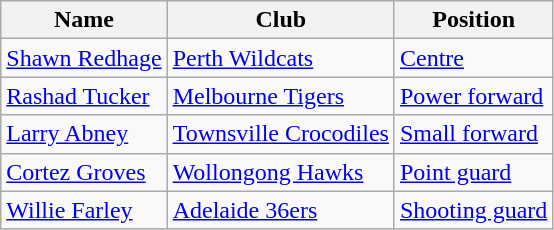<table class="wikitable">
<tr>
<th>Name</th>
<th>Club</th>
<th>Position</th>
</tr>
<tr>
<td><a href='#'>Shawn Redhage</a></td>
<td><a href='#'>Perth Wildcats</a></td>
<td><a href='#'>Centre</a></td>
</tr>
<tr>
<td><a href='#'>Rashad Tucker</a></td>
<td><a href='#'>Melbourne Tigers</a></td>
<td><a href='#'>Power forward</a></td>
</tr>
<tr>
<td><a href='#'>Larry Abney</a></td>
<td><a href='#'>Townsville Crocodiles</a></td>
<td><a href='#'>Small forward</a></td>
</tr>
<tr>
<td><a href='#'>Cortez Groves</a></td>
<td><a href='#'>Wollongong Hawks</a></td>
<td><a href='#'>Point guard</a></td>
</tr>
<tr>
<td><a href='#'>Willie Farley</a></td>
<td><a href='#'>Adelaide 36ers</a></td>
<td><a href='#'>Shooting guard</a></td>
</tr>
</table>
